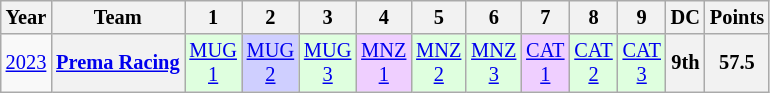<table class="wikitable" style="text-align:center; font-size:85%">
<tr>
<th>Year</th>
<th>Team</th>
<th>1</th>
<th>2</th>
<th>3</th>
<th>4</th>
<th>5</th>
<th>6</th>
<th>7</th>
<th>8</th>
<th>9</th>
<th>DC</th>
<th>Points</th>
</tr>
<tr>
<td><a href='#'>2023</a></td>
<th nowrap><a href='#'>Prema Racing</a></th>
<td style="background:#DFFFDF;"><a href='#'>MUG<br>1</a><br></td>
<td style="background:#CFCFFF;"><a href='#'>MUG<br>2</a><br></td>
<td style="background:#DFFFDF;"><a href='#'>MUG<br>3</a><br></td>
<td style="background:#EFCFFF;"><a href='#'>MNZ<br>1</a><br></td>
<td style="background:#DFFFDF;"><a href='#'>MNZ<br>2</a><br></td>
<td style="background:#DFFFDF;"><a href='#'>MNZ<br>3</a><br></td>
<td style="background:#EFCFFF;"><a href='#'>CAT<br>1</a><br></td>
<td style="background:#DFFFDF;"><a href='#'>CAT<br>2</a><br></td>
<td style="background:#DFFFDF;"><a href='#'>CAT<br>3</a><br></td>
<th>9th</th>
<th>57.5</th>
</tr>
</table>
